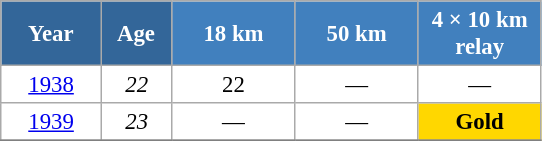<table class="wikitable" style="font-size:95%; text-align:center; border:grey solid 1px; border-collapse:collapse; background:#ffffff;">
<tr>
<th style="background-color:#369; color:white; width:60px;"> Year </th>
<th style="background-color:#369; color:white; width:40px;"> Age </th>
<th style="background-color:#4180be; color:white; width:75px;"> 18 km </th>
<th style="background-color:#4180be; color:white; width:75px;"> 50 km </th>
<th style="background-color:#4180be; color:white; width:75px;"> 4 × 10 km <br> relay </th>
</tr>
<tr>
<td><a href='#'>1938</a></td>
<td><em>22</em></td>
<td>22</td>
<td>—</td>
<td>—</td>
</tr>
<tr>
<td><a href='#'>1939</a></td>
<td><em>23</em></td>
<td>—</td>
<td>—</td>
<td style="background:gold;"><strong>Gold</strong></td>
</tr>
<tr>
</tr>
</table>
